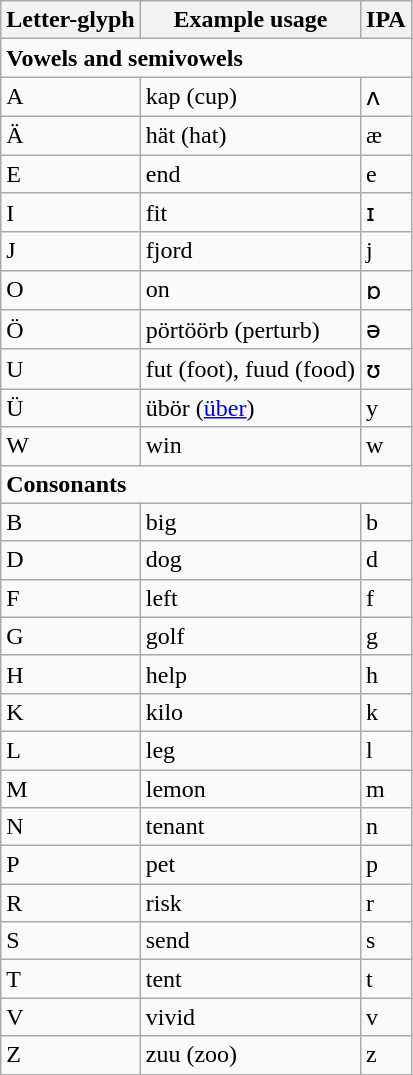<table class="wikitable">
<tr>
<th>Letter-glyph</th>
<th>Example usage</th>
<th>IPA</th>
</tr>
<tr>
<td colspan=3><strong>Vowels and semivowels</strong></td>
</tr>
<tr>
<td>A</td>
<td>kap (cup)</td>
<td>ʌ</td>
</tr>
<tr>
<td>Ä</td>
<td>hät (hat)</td>
<td>æ</td>
</tr>
<tr>
<td>E</td>
<td>end</td>
<td>e</td>
</tr>
<tr>
<td>I</td>
<td>fit</td>
<td>ɪ</td>
</tr>
<tr>
<td>J</td>
<td>fjord</td>
<td>j</td>
</tr>
<tr>
<td>O</td>
<td>on</td>
<td>ɒ</td>
</tr>
<tr>
<td>Ö</td>
<td>pörtöörb (perturb)</td>
<td>ə</td>
</tr>
<tr>
<td>U</td>
<td>fut (foot), fuud (food)</td>
<td>ʊ</td>
</tr>
<tr>
<td>Ü</td>
<td>übör (<a href='#'>über</a>)</td>
<td>y</td>
</tr>
<tr>
<td>W</td>
<td>win</td>
<td>w</td>
</tr>
<tr>
<td colspan=3><strong>Consonants</strong></td>
</tr>
<tr>
<td>B</td>
<td>big</td>
<td>b</td>
</tr>
<tr>
<td>D</td>
<td>dog</td>
<td>d</td>
</tr>
<tr>
<td>F</td>
<td>left</td>
<td>f</td>
</tr>
<tr>
<td>G</td>
<td>golf</td>
<td>g</td>
</tr>
<tr>
<td>H</td>
<td>help</td>
<td>h</td>
</tr>
<tr>
<td>K</td>
<td>kilo</td>
<td>k</td>
</tr>
<tr>
<td>L</td>
<td>leg</td>
<td>l</td>
</tr>
<tr>
<td>M</td>
<td>lemon</td>
<td>m</td>
</tr>
<tr>
<td>N</td>
<td>tenant</td>
<td>n</td>
</tr>
<tr>
<td>P</td>
<td>pet</td>
<td>p</td>
</tr>
<tr>
<td>R</td>
<td>risk</td>
<td>r</td>
</tr>
<tr>
<td>S</td>
<td>send</td>
<td>s</td>
</tr>
<tr>
<td>T</td>
<td>tent</td>
<td>t</td>
</tr>
<tr>
<td>V</td>
<td>vivid</td>
<td>v</td>
</tr>
<tr>
<td>Z</td>
<td>zuu (zoo)</td>
<td>z</td>
</tr>
</table>
